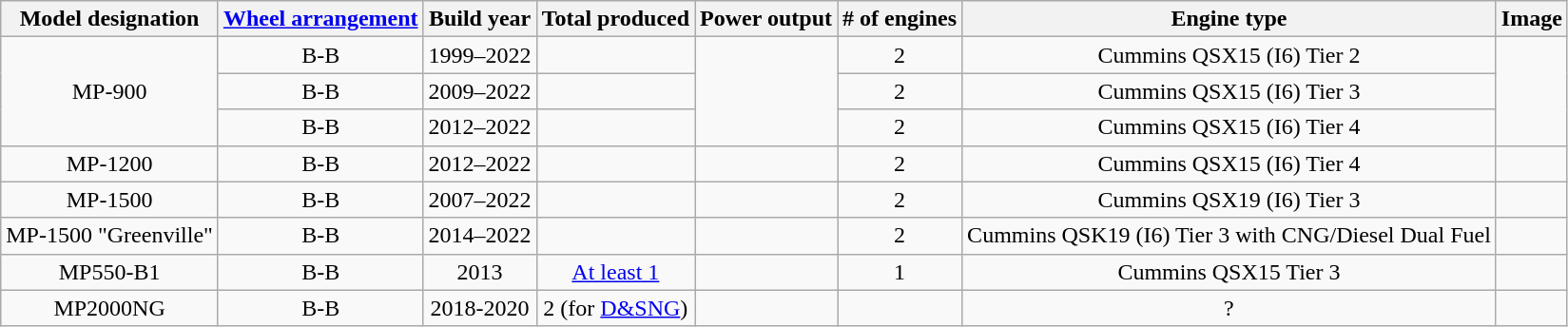<table class="wikitable" border="1">
<tr>
<th>Model designation</th>
<th><a href='#'>Wheel arrangement</a></th>
<th>Build year</th>
<th>Total produced</th>
<th>Power output</th>
<th># of engines</th>
<th>Engine type</th>
<th>Image</th>
</tr>
<tr align="center">
<td rowspan="3">MP-900</td>
<td>B-B</td>
<td>1999–2022</td>
<td></td>
<td rowspan="3"></td>
<td>2</td>
<td>Cummins QSX15 (I6) Tier 2</td>
<td rowspan="3"></td>
</tr>
<tr align="center">
<td>B-B</td>
<td>2009–2022</td>
<td></td>
<td>2</td>
<td>Cummins QSX15 (I6) Tier 3</td>
</tr>
<tr align="center">
<td>B-B</td>
<td>2012–2022</td>
<td></td>
<td>2</td>
<td>Cummins QSX15 (I6) Tier 4</td>
</tr>
<tr align="center">
<td>MP-1200</td>
<td>B-B</td>
<td>2012–2022</td>
<td></td>
<td></td>
<td>2</td>
<td>Cummins QSX15 (I6) Tier 4</td>
<td></td>
</tr>
<tr align="center">
<td>MP-1500</td>
<td>B-B</td>
<td>2007–2022</td>
<td></td>
<td></td>
<td>2</td>
<td>Cummins QSX19 (I6) Tier 3</td>
<td></td>
</tr>
<tr align="center">
<td>MP-1500 "Greenville"</td>
<td>B-B</td>
<td>2014–2022</td>
<td></td>
<td></td>
<td>2</td>
<td>Cummins QSK19 (I6) Tier 3 with CNG/Diesel Dual Fuel</td>
<td></td>
</tr>
<tr align="center">
<td>MP550-B1</td>
<td>B-B</td>
<td>2013</td>
<td><a href='#'>At least 1</a></td>
<td></td>
<td>1</td>
<td>Cummins QSX15 Tier 3</td>
<td></td>
</tr>
<tr align="center">
<td>MP2000NG</td>
<td>B-B</td>
<td>2018-2020</td>
<td>2 (for <a href='#'>D&SNG</a>)</td>
<td></td>
<td></td>
<td>?</td>
<td></td>
</tr>
</table>
